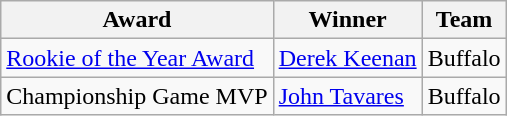<table class="wikitable">
<tr>
<th>Award</th>
<th>Winner</th>
<th>Team</th>
</tr>
<tr>
<td><a href='#'>Rookie of the Year Award</a></td>
<td><a href='#'>Derek Keenan</a></td>
<td>Buffalo</td>
</tr>
<tr>
<td>Championship Game MVP</td>
<td><a href='#'>John Tavares</a></td>
<td>Buffalo</td>
</tr>
</table>
